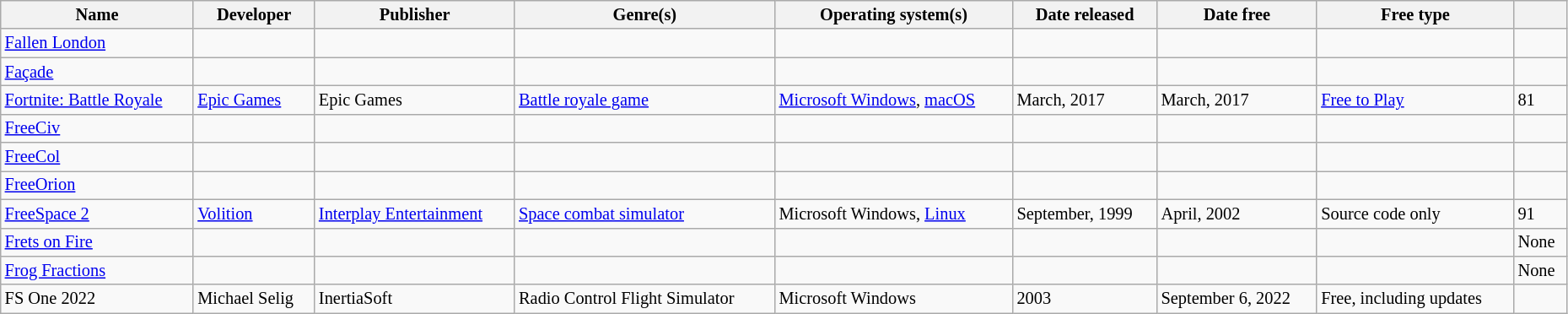<table class="wikitable sortable" style="font-size:85%; width:98%">
<tr>
<th>Name</th>
<th>Developer</th>
<th>Publisher</th>
<th>Genre(s)</th>
<th>Operating system(s)</th>
<th>Date released</th>
<th>Date free</th>
<th>Free type</th>
<th></th>
</tr>
<tr>
<td><a href='#'>Fallen London</a></td>
<td></td>
<td></td>
<td></td>
<td></td>
<td></td>
<td></td>
<td></td>
<td></td>
</tr>
<tr>
<td><a href='#'>Façade</a></td>
<td></td>
<td></td>
<td></td>
<td></td>
<td></td>
<td></td>
<td></td>
<td></td>
</tr>
<tr>
<td><a href='#'>Fortnite: Battle Royale</a></td>
<td><a href='#'>Epic Games</a></td>
<td>Epic Games</td>
<td><a href='#'>Battle royale game</a></td>
<td><a href='#'>Microsoft Windows</a>, <a href='#'>macOS</a></td>
<td>March, 2017</td>
<td>March, 2017</td>
<td><a href='#'>Free to Play</a></td>
<td>81</td>
</tr>
<tr>
<td><a href='#'>FreeCiv</a></td>
<td></td>
<td></td>
<td></td>
<td></td>
<td></td>
<td></td>
<td></td>
<td></td>
</tr>
<tr>
<td><a href='#'>FreeCol</a></td>
<td></td>
<td></td>
<td></td>
<td></td>
<td></td>
<td></td>
<td></td>
<td></td>
</tr>
<tr>
<td><a href='#'>FreeOrion</a></td>
<td></td>
<td></td>
<td></td>
<td></td>
<td></td>
<td></td>
<td></td>
<td></td>
</tr>
<tr>
<td><a href='#'>FreeSpace 2</a></td>
<td><a href='#'>Volition</a></td>
<td><a href='#'>Interplay Entertainment</a></td>
<td><a href='#'>Space combat simulator</a></td>
<td>Microsoft Windows, <a href='#'>Linux</a></td>
<td>September, 1999</td>
<td>April, 2002</td>
<td>Source code only</td>
<td>91</td>
</tr>
<tr>
<td><a href='#'>Frets on Fire</a></td>
<td></td>
<td></td>
<td></td>
<td></td>
<td></td>
<td></td>
<td></td>
<td>None</td>
</tr>
<tr>
<td><a href='#'>Frog Fractions</a></td>
<td></td>
<td></td>
<td></td>
<td></td>
<td></td>
<td></td>
<td></td>
<td>None</td>
</tr>
<tr>
<td>FS One 2022</td>
<td>Michael Selig</td>
<td>InertiaSoft</td>
<td>Radio Control Flight Simulator</td>
<td>Microsoft Windows</td>
<td>2003</td>
<td>September 6, 2022</td>
<td>Free, including updates</td>
<td></td>
</tr>
</table>
